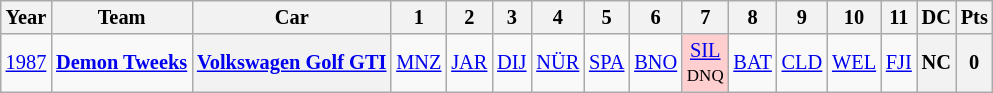<table class="wikitable" style="text-align:center; font-size:85%">
<tr>
<th>Year</th>
<th>Team</th>
<th>Car</th>
<th>1</th>
<th>2</th>
<th>3</th>
<th>4</th>
<th>5</th>
<th>6</th>
<th>7</th>
<th>8</th>
<th>9</th>
<th>10</th>
<th>11</th>
<th>DC</th>
<th>Pts</th>
</tr>
<tr>
<td><a href='#'>1987</a></td>
<td align="left" nowrap> <strong><a href='#'>Demon Tweeks</a></strong></td>
<th nowrap><a href='#'>Volkswagen Golf GTI</a></th>
<td><a href='#'>MNZ</a></td>
<td><a href='#'>JAR</a></td>
<td><a href='#'>DIJ</a></td>
<td><a href='#'>NÜR</a></td>
<td><a href='#'>SPA</a></td>
<td><a href='#'>BNO</a></td>
<td style="background:#FFCFCF;"><a href='#'>SIL</a><br><small>DNQ</small></td>
<td><a href='#'>BAT</a></td>
<td><a href='#'>CLD</a></td>
<td><a href='#'>WEL</a></td>
<td><a href='#'>FJI</a></td>
<th>NC</th>
<th>0</th>
</tr>
</table>
